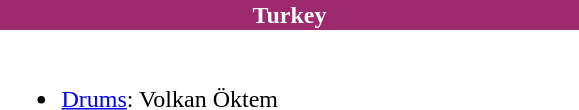<table style="border-spacing: 2px; border: 0px;">
<tr>
<th style="color:white; width:24em; background:#9D296E; text-align:center">Turkey</th>
</tr>
<tr>
<td colspan="2"><br><ul><li><a href='#'>Drums</a>: Volkan Öktem</li></ul></td>
</tr>
</table>
